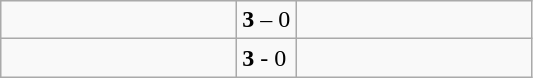<table class="wikitable">
<tr>
<td width=150></td>
<td><strong>3</strong> – 0</td>
<td width=150></td>
</tr>
<tr>
<td></td>
<td><strong>3</strong> - 0</td>
<td></td>
</tr>
</table>
